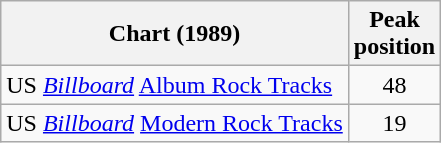<table class="wikitable sortable">
<tr>
<th>Chart (1989)</th>
<th>Peak<br>position</th>
</tr>
<tr>
<td align="left">US <em><a href='#'>Billboard</a></em> <a href='#'>Album Rock Tracks</a></td>
<td style="text-align:center;">48</td>
</tr>
<tr>
<td align="left">US <em><a href='#'>Billboard</a></em> <a href='#'>Modern Rock Tracks</a></td>
<td style="text-align:center;">19</td>
</tr>
</table>
